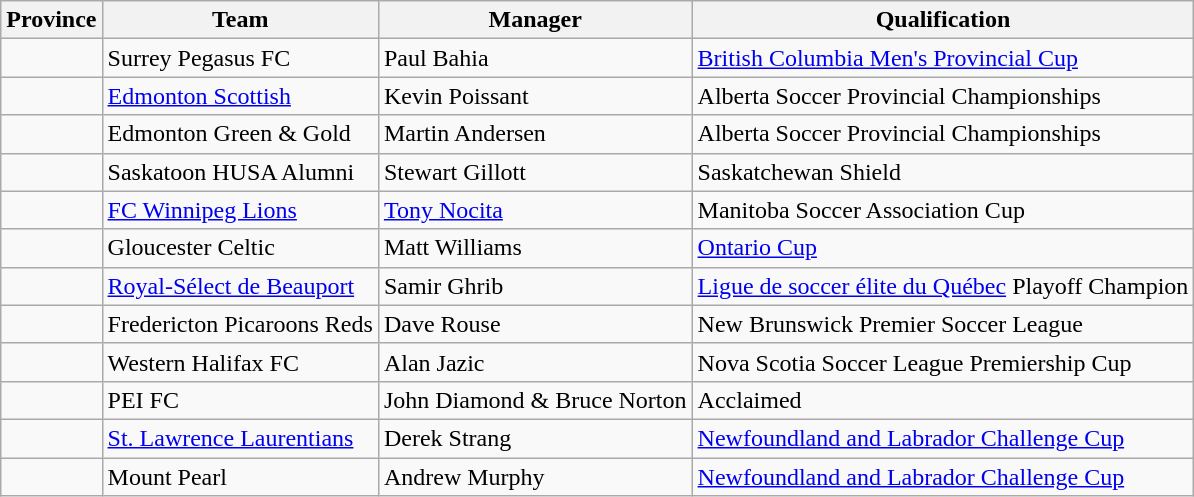<table class="wikitable">
<tr>
<th>Province</th>
<th>Team</th>
<th>Manager</th>
<th>Qualification</th>
</tr>
<tr>
<td></td>
<td>Surrey Pegasus FC</td>
<td>Paul Bahia</td>
<td><a href='#'>British Columbia Men's Provincial Cup</a></td>
</tr>
<tr>
<td></td>
<td><a href='#'>Edmonton Scottish</a></td>
<td>Kevin Poissant</td>
<td>Alberta Soccer Provincial Championships</td>
</tr>
<tr>
<td></td>
<td>Edmonton Green & Gold</td>
<td>Martin Andersen</td>
<td>Alberta Soccer Provincial Championships</td>
</tr>
<tr>
<td></td>
<td>Saskatoon HUSA Alumni</td>
<td>Stewart Gillott</td>
<td>Saskatchewan Shield</td>
</tr>
<tr>
<td></td>
<td><a href='#'>FC Winnipeg Lions</a></td>
<td><a href='#'>Tony Nocita</a></td>
<td>Manitoba Soccer Association Cup</td>
</tr>
<tr>
<td></td>
<td>Gloucester Celtic</td>
<td>Matt Williams</td>
<td><a href='#'>Ontario Cup</a></td>
</tr>
<tr>
<td></td>
<td><a href='#'>Royal-Sélect de Beauport</a></td>
<td>Samir Ghrib</td>
<td><a href='#'>Ligue de soccer élite du Québec</a> Playoff Champion</td>
</tr>
<tr>
<td></td>
<td>Fredericton Picaroons Reds</td>
<td>Dave Rouse</td>
<td>New Brunswick Premier Soccer League</td>
</tr>
<tr>
<td></td>
<td>Western Halifax FC</td>
<td>Alan Jazic</td>
<td>Nova Scotia Soccer League Premiership Cup</td>
</tr>
<tr>
<td></td>
<td>PEI FC</td>
<td>John Diamond & Bruce Norton</td>
<td>Acclaimed</td>
</tr>
<tr>
<td></td>
<td><a href='#'>St. Lawrence Laurentians</a></td>
<td>Derek Strang</td>
<td><a href='#'>Newfoundland and Labrador Challenge Cup</a></td>
</tr>
<tr>
<td></td>
<td>Mount Pearl</td>
<td>Andrew Murphy</td>
<td><a href='#'>Newfoundland and Labrador Challenge Cup</a></td>
</tr>
</table>
